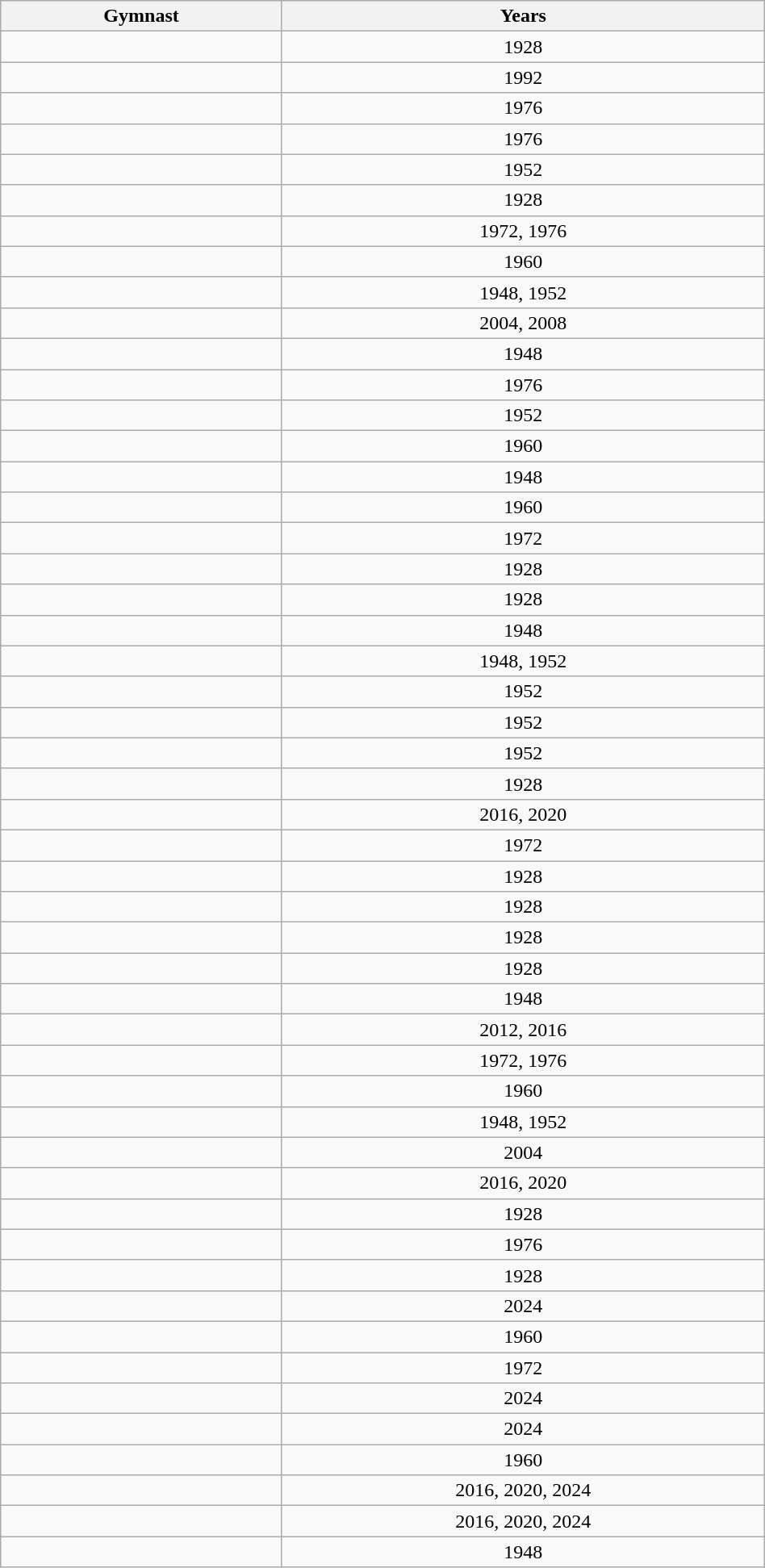<table class="wikitable sortable" width=50% style="text-align:center;">
<tr>
<th>Gymnast</th>
<th>Years</th>
</tr>
<tr>
<td></td>
<td>1928</td>
</tr>
<tr>
<td></td>
<td>1992</td>
</tr>
<tr>
<td></td>
<td>1976</td>
</tr>
<tr>
<td></td>
<td>1976</td>
</tr>
<tr>
<td></td>
<td>1952</td>
</tr>
<tr>
<td></td>
<td>1928</td>
</tr>
<tr>
<td></td>
<td>1972, 1976</td>
</tr>
<tr>
<td></td>
<td>1960</td>
</tr>
<tr>
<td></td>
<td>1948, 1952</td>
</tr>
<tr>
<td></td>
<td>2004, 2008</td>
</tr>
<tr>
<td></td>
<td>1948</td>
</tr>
<tr>
<td></td>
<td>1976</td>
</tr>
<tr>
<td></td>
<td>1952</td>
</tr>
<tr>
<td></td>
<td>1960</td>
</tr>
<tr>
<td></td>
<td>1948</td>
</tr>
<tr>
<td></td>
<td>1960</td>
</tr>
<tr>
<td></td>
<td>1972</td>
</tr>
<tr>
<td></td>
<td>1928</td>
</tr>
<tr>
<td></td>
<td>1928</td>
</tr>
<tr>
<td></td>
<td>1948</td>
</tr>
<tr>
<td></td>
<td>1948, 1952</td>
</tr>
<tr>
<td></td>
<td>1952</td>
</tr>
<tr>
<td></td>
<td>1952</td>
</tr>
<tr>
<td></td>
<td>1952</td>
</tr>
<tr>
<td></td>
<td>1928</td>
</tr>
<tr>
<td></td>
<td>2016, 2020</td>
</tr>
<tr>
<td></td>
<td>1972</td>
</tr>
<tr>
<td></td>
<td>1928</td>
</tr>
<tr>
<td></td>
<td>1928</td>
</tr>
<tr>
<td></td>
<td>1928</td>
</tr>
<tr>
<td></td>
<td>1928</td>
</tr>
<tr>
<td></td>
<td>1948</td>
</tr>
<tr>
<td></td>
<td>2012, 2016</td>
</tr>
<tr>
<td></td>
<td>1972, 1976</td>
</tr>
<tr>
<td></td>
<td>1960</td>
</tr>
<tr>
<td></td>
<td>1948, 1952</td>
</tr>
<tr>
<td></td>
<td>2004</td>
</tr>
<tr>
<td></td>
<td>2016, 2020</td>
</tr>
<tr>
<td></td>
<td>1928</td>
</tr>
<tr>
<td></td>
<td>1976</td>
</tr>
<tr>
<td></td>
<td>1928</td>
</tr>
<tr>
<td></td>
<td>2024</td>
</tr>
<tr>
<td></td>
<td>1960</td>
</tr>
<tr>
<td></td>
<td>1972</td>
</tr>
<tr>
<td></td>
<td>2024</td>
</tr>
<tr>
<td></td>
<td>2024</td>
</tr>
<tr>
<td></td>
<td>1960</td>
</tr>
<tr>
<td></td>
<td>2016, 2020, 2024</td>
</tr>
<tr>
<td></td>
<td>2016, 2020, 2024</td>
</tr>
<tr>
<td></td>
<td>1948</td>
</tr>
</table>
